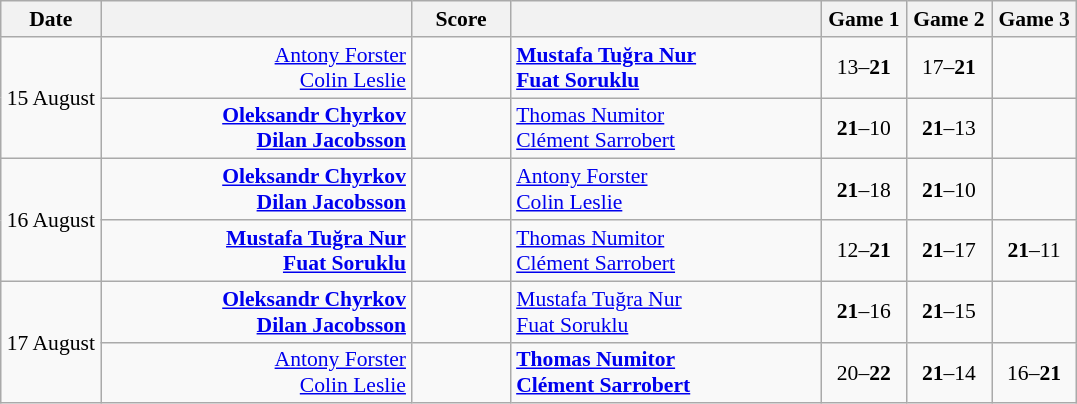<table class="wikitable" style="text-align: center; font-size:90% ">
<tr>
<th width="60">Date</th>
<th align="right" width="200"></th>
<th width="60">Score</th>
<th align="left" width="200"></th>
<th width="50">Game 1</th>
<th width="50">Game 2</th>
<th width="50">Game 3</th>
</tr>
<tr>
<td rowspan="2">15 August</td>
<td align="right"><a href='#'>Antony Forster</a> <br><a href='#'>Colin Leslie</a> </td>
<td align="center"></td>
<td align="left"><strong> <a href='#'>Mustafa Tuğra Nur</a><br> <a href='#'>Fuat Soruklu</a></strong></td>
<td>13–<strong>21</strong></td>
<td>17–<strong>21</strong></td>
<td></td>
</tr>
<tr>
<td align="right"><strong><a href='#'>Oleksandr Chyrkov</a> <br><a href='#'>Dilan Jacobsson</a> </strong></td>
<td align="center"></td>
<td align="left"> <a href='#'>Thomas Numitor</a><br> <a href='#'>Clément Sarrobert</a></td>
<td><strong>21</strong>–10</td>
<td><strong>21</strong>–13</td>
<td></td>
</tr>
<tr>
<td rowspan="2">16 August</td>
<td align="right"><strong><a href='#'>Oleksandr Chyrkov</a> <br><a href='#'>Dilan Jacobsson</a> </strong></td>
<td align="center"></td>
<td align="left"> <a href='#'>Antony Forster</a><br> <a href='#'>Colin Leslie</a></td>
<td><strong>21</strong>–18</td>
<td><strong>21</strong>–10</td>
<td></td>
</tr>
<tr>
<td align="right"><strong><a href='#'>Mustafa Tuğra Nur</a> <br><a href='#'>Fuat Soruklu</a> </strong></td>
<td align="center"></td>
<td align="left"> <a href='#'>Thomas Numitor</a><br> <a href='#'>Clément Sarrobert</a></td>
<td>12–<strong>21</strong></td>
<td><strong>21</strong>–17</td>
<td><strong>21</strong>–11</td>
</tr>
<tr>
<td rowspan="2">17 August</td>
<td align="right"><strong><a href='#'>Oleksandr Chyrkov</a> <br><a href='#'>Dilan Jacobsson</a> </strong></td>
<td align="center"></td>
<td align="left"> <a href='#'>Mustafa Tuğra Nur</a><br> <a href='#'>Fuat Soruklu</a></td>
<td><strong>21</strong>–16</td>
<td><strong>21</strong>–15</td>
<td></td>
</tr>
<tr>
<td align="right"><a href='#'>Antony Forster</a> <br><a href='#'>Colin Leslie</a> </td>
<td align="center"></td>
<td align="left"><strong> <a href='#'>Thomas Numitor</a><br> <a href='#'>Clément Sarrobert</a></strong></td>
<td>20–<strong>22</strong></td>
<td><strong>21</strong>–14</td>
<td>16–<strong>21</strong></td>
</tr>
</table>
